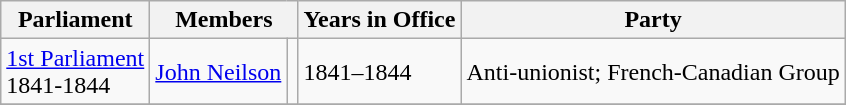<table class="wikitable">
<tr>
<th>Parliament</th>
<th colspan="2">Members</th>
<th>Years in Office</th>
<th>Party</th>
</tr>
<tr>
<td><a href='#'>1st Parliament</a><br>1841-1844</td>
<td><a href='#'>John Neilson</a></td>
<td></td>
<td>1841–1844</td>
<td>Anti-unionist;  French-Canadian Group</td>
</tr>
<tr>
</tr>
</table>
